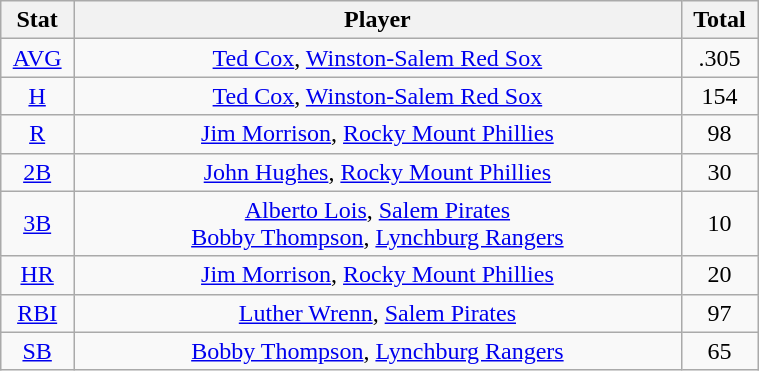<table class="wikitable" width="40%" style="text-align:center;">
<tr>
<th width="5%">Stat</th>
<th width="60%">Player</th>
<th width="5%">Total</th>
</tr>
<tr>
<td><a href='#'>AVG</a></td>
<td><a href='#'>Ted Cox</a>, <a href='#'>Winston-Salem Red Sox</a></td>
<td>.305</td>
</tr>
<tr>
<td><a href='#'>H</a></td>
<td><a href='#'>Ted Cox</a>, <a href='#'>Winston-Salem Red Sox</a></td>
<td>154</td>
</tr>
<tr>
<td><a href='#'>R</a></td>
<td><a href='#'>Jim Morrison</a>, <a href='#'>Rocky Mount Phillies</a></td>
<td>98</td>
</tr>
<tr>
<td><a href='#'>2B</a></td>
<td><a href='#'>John Hughes</a>, <a href='#'>Rocky Mount Phillies</a></td>
<td>30</td>
</tr>
<tr>
<td><a href='#'>3B</a></td>
<td><a href='#'>Alberto Lois</a>, <a href='#'>Salem Pirates</a> <br> <a href='#'>Bobby Thompson</a>, <a href='#'>Lynchburg Rangers</a></td>
<td>10</td>
</tr>
<tr>
<td><a href='#'>HR</a></td>
<td><a href='#'>Jim Morrison</a>, <a href='#'>Rocky Mount Phillies</a></td>
<td>20</td>
</tr>
<tr>
<td><a href='#'>RBI</a></td>
<td><a href='#'>Luther Wrenn</a>, <a href='#'>Salem Pirates</a></td>
<td>97</td>
</tr>
<tr>
<td><a href='#'>SB</a></td>
<td><a href='#'>Bobby Thompson</a>, <a href='#'>Lynchburg Rangers</a></td>
<td>65</td>
</tr>
</table>
